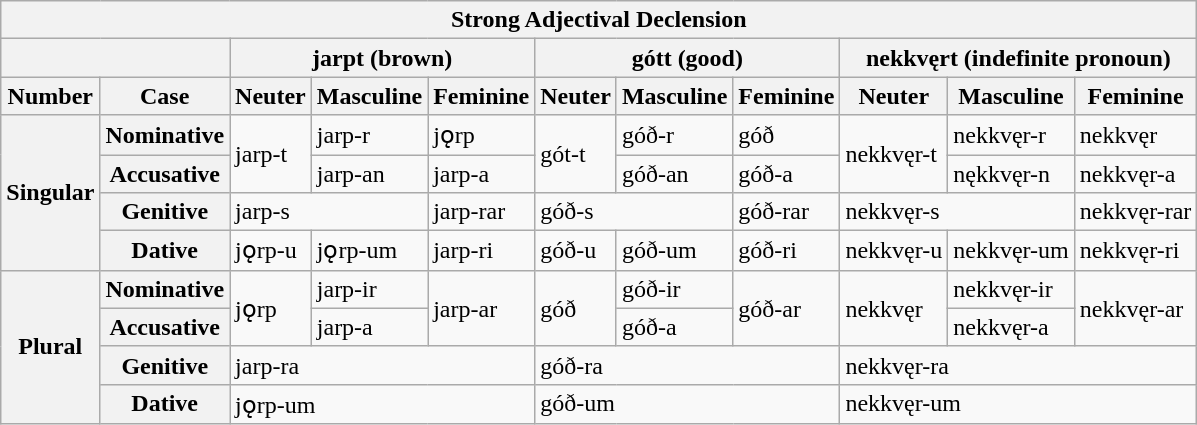<table class="wikitable">
<tr ---->
<th colspan="11" align="CENTER">Strong Adjectival Declension</th>
</tr>
<tr ---->
<th colspan="2"> </th>
<th colspan="3">jarpt (brown)</th>
<th colspan="3">gótt (good)</th>
<th colspan="3">nekkvęrt (indefinite pronoun)</th>
</tr>
<tr>
<th>Number</th>
<th>Case</th>
<th>Neuter</th>
<th>Masculine</th>
<th>Feminine</th>
<th>Neuter</th>
<th>Masculine</th>
<th>Feminine</th>
<th>Neuter</th>
<th>Masculine</th>
<th>Feminine</th>
</tr>
<tr>
<th rowspan="4">Singular</th>
<th>Nominative</th>
<td rowspan="2">jarp-t</td>
<td>jarp-r</td>
<td>jǫrp</td>
<td rowspan="2">gót-t</td>
<td>góð-r</td>
<td>góð</td>
<td rowspan="2">nekkvęr-t</td>
<td>nekkvęr-r</td>
<td>nekkvęr</td>
</tr>
<tr>
<th>Accusative</th>
<td>jarp-an</td>
<td>jarp-a</td>
<td>góð-an</td>
<td>góð-a</td>
<td>nękkvęr-n</td>
<td>nekkvęr-a</td>
</tr>
<tr>
<th>Genitive</th>
<td colspan="2">jarp-s</td>
<td>jarp-rar</td>
<td colspan="2">góð-s</td>
<td>góð-rar</td>
<td colspan="2">nekkvęr-s</td>
<td>nekkvęr-rar</td>
</tr>
<tr>
<th>Dative</th>
<td>jǫrp-u</td>
<td>jǫrp-um</td>
<td>jarp-ri</td>
<td>góð-u</td>
<td>góð-um</td>
<td>góð-ri</td>
<td>nekkvęr-u</td>
<td>nekkvęr-um</td>
<td>nekkvęr-ri</td>
</tr>
<tr>
<th rowspan="4">Plural</th>
<th>Nominative</th>
<td rowspan="2">jǫrp</td>
<td>jarp-ir</td>
<td rowspan="2">jarp-ar</td>
<td rowspan="2">góð</td>
<td>góð-ir</td>
<td rowspan="2">góð-ar</td>
<td rowspan="2">nekkvęr</td>
<td>nekkvęr-ir</td>
<td rowspan="2">nekkvęr-ar</td>
</tr>
<tr>
<th>Accusative</th>
<td>jarp-a</td>
<td>góð-a</td>
<td>nekkvęr-a</td>
</tr>
<tr>
<th>Genitive</th>
<td colspan="3">jarp-ra</td>
<td colspan="3">góð-ra</td>
<td colspan="3">nekkvęr-ra</td>
</tr>
<tr>
<th>Dative</th>
<td colspan="3">jǫrp-um</td>
<td colspan="3">góð-um</td>
<td colspan="3">nekkvęr-um</td>
</tr>
</table>
